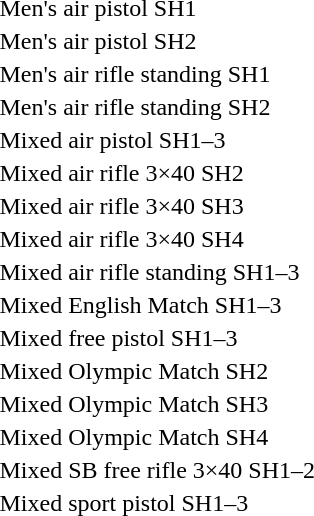<table>
<tr>
<td>Men's air pistol SH1<br></td>
<td></td>
<td></td>
<td></td>
</tr>
<tr>
<td>Men's air pistol SH2<br></td>
<td></td>
<td></td>
<td></td>
</tr>
<tr>
<td>Men's air rifle standing SH1<br></td>
<td></td>
<td></td>
<td></td>
</tr>
<tr>
<td>Men's air rifle standing SH2<br></td>
<td></td>
<td></td>
<td></td>
</tr>
<tr>
<td>Mixed air pistol SH1–3<br></td>
<td></td>
<td></td>
<td></td>
</tr>
<tr>
<td>Mixed air rifle 3×40 SH2<br></td>
<td></td>
<td></td>
<td></td>
</tr>
<tr>
<td>Mixed air rifle 3×40 SH3<br></td>
<td></td>
<td></td>
<td></td>
</tr>
<tr>
<td>Mixed air rifle 3×40 SH4<br></td>
<td></td>
<td></td>
<td></td>
</tr>
<tr>
<td>Mixed air rifle standing SH1–3<br></td>
<td></td>
<td></td>
<td></td>
</tr>
<tr>
<td>Mixed English Match SH1–3<br></td>
<td></td>
<td></td>
<td></td>
</tr>
<tr>
<td>Mixed free pistol SH1–3<br></td>
<td></td>
<td></td>
<td></td>
</tr>
<tr>
<td>Mixed Olympic Match SH2<br></td>
<td></td>
<td></td>
<td></td>
</tr>
<tr>
<td>Mixed Olympic Match SH3<br></td>
<td></td>
<td></td>
<td></td>
</tr>
<tr>
<td>Mixed Olympic Match SH4<br></td>
<td></td>
<td></td>
<td></td>
</tr>
<tr>
<td>Mixed SB free rifle 3×40 SH1–2<br></td>
<td></td>
<td></td>
<td></td>
</tr>
<tr>
<td>Mixed sport pistol SH1–3<br></td>
<td></td>
<td></td>
<td></td>
</tr>
</table>
